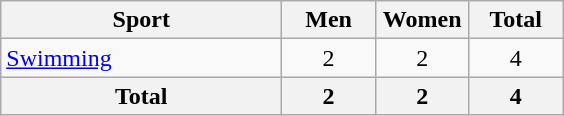<table class="wikitable sortable" style="text-align:center;">
<tr>
<th width=180>Sport</th>
<th width=55>Men</th>
<th width=55>Women</th>
<th width=55>Total</th>
</tr>
<tr>
<td align=left><a href='#'>Swimming</a></td>
<td>2</td>
<td>2</td>
<td>4</td>
</tr>
<tr>
<th>Total</th>
<th>2</th>
<th>2</th>
<th>4</th>
</tr>
</table>
